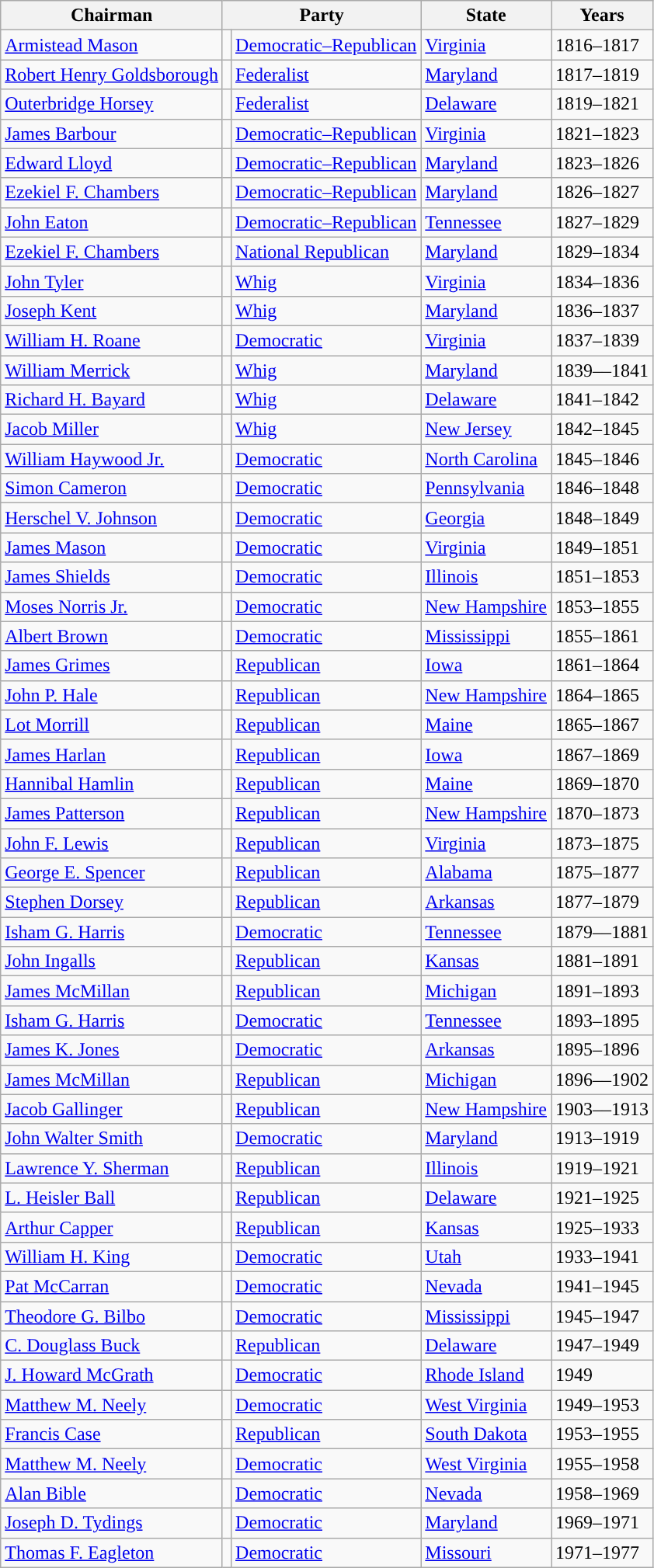<table class=wikitable>
<tr>
<th>Chairman</th>
<th colspan=2>Party</th>
<th>State</th>
<th>Years</th>
</tr>
<tr>
<td><a href='#'>Armistead Mason</a></td>
<td style="background-color:"></td>
<td><a href='#'>Democratic–Republican</a></td>
<td><a href='#'>Virginia</a></td>
<td>1816–1817</td>
</tr>
<tr>
<td><a href='#'>Robert Henry Goldsborough</a></td>
<td style="background-color:"></td>
<td><a href='#'>Federalist</a></td>
<td><a href='#'>Maryland</a></td>
<td>1817–1819</td>
</tr>
<tr>
<td><a href='#'>Outerbridge Horsey</a></td>
<td style="background-color:"></td>
<td><a href='#'>Federalist</a></td>
<td><a href='#'>Delaware</a></td>
<td>1819–1821</td>
</tr>
<tr>
<td><a href='#'>James Barbour</a></td>
<td style="background-color:"></td>
<td><a href='#'>Democratic–Republican</a></td>
<td><a href='#'>Virginia</a></td>
<td>1821–1823</td>
</tr>
<tr>
<td><a href='#'>Edward Lloyd</a></td>
<td style="background-color:"></td>
<td><a href='#'>Democratic–Republican</a></td>
<td><a href='#'>Maryland</a></td>
<td>1823–1826</td>
</tr>
<tr>
<td><a href='#'>Ezekiel F. Chambers</a></td>
<td style="background-color:"></td>
<td><a href='#'>Democratic–Republican</a></td>
<td><a href='#'>Maryland</a></td>
<td>1826–1827</td>
</tr>
<tr>
<td><a href='#'>John Eaton</a></td>
<td style="background-color:"></td>
<td><a href='#'>Democratic–Republican</a></td>
<td><a href='#'>Tennessee</a></td>
<td>1827–1829</td>
</tr>
<tr>
<td><a href='#'>Ezekiel F. Chambers</a></td>
<td style="background-color:"></td>
<td><a href='#'>National Republican</a></td>
<td><a href='#'>Maryland</a></td>
<td>1829–1834</td>
</tr>
<tr>
<td><a href='#'>John Tyler</a></td>
<td style="background-color:"></td>
<td><a href='#'>Whig</a></td>
<td><a href='#'>Virginia</a></td>
<td>1834–1836</td>
</tr>
<tr>
<td><a href='#'>Joseph Kent</a></td>
<td style="background-color:"></td>
<td><a href='#'>Whig</a></td>
<td><a href='#'>Maryland</a></td>
<td>1836–1837</td>
</tr>
<tr>
<td><a href='#'>William H. Roane</a></td>
<td style="background-color:"></td>
<td><a href='#'>Democratic</a></td>
<td><a href='#'>Virginia</a></td>
<td>1837–1839</td>
</tr>
<tr>
<td><a href='#'>William Merrick</a></td>
<td style="background-color:"></td>
<td><a href='#'>Whig</a></td>
<td><a href='#'>Maryland</a></td>
<td>1839––1841</td>
</tr>
<tr>
<td><a href='#'>Richard H. Bayard</a></td>
<td style="background-color:"></td>
<td><a href='#'>Whig</a></td>
<td><a href='#'>Delaware</a></td>
<td>1841–1842</td>
</tr>
<tr>
<td><a href='#'>Jacob Miller</a></td>
<td style="background-color:"></td>
<td><a href='#'>Whig</a></td>
<td><a href='#'>New Jersey</a></td>
<td>1842–1845</td>
</tr>
<tr>
<td><a href='#'>William Haywood Jr.</a></td>
<td style="background-color:"></td>
<td><a href='#'>Democratic</a></td>
<td><a href='#'>North Carolina</a></td>
<td>1845–1846</td>
</tr>
<tr>
<td><a href='#'>Simon Cameron</a></td>
<td style="background-color:"></td>
<td><a href='#'>Democratic</a></td>
<td><a href='#'>Pennsylvania</a></td>
<td>1846–1848</td>
</tr>
<tr>
<td><a href='#'>Herschel V. Johnson</a></td>
<td style="background-color:"></td>
<td><a href='#'>Democratic</a></td>
<td><a href='#'>Georgia</a></td>
<td>1848–1849</td>
</tr>
<tr>
<td><a href='#'>James Mason</a></td>
<td style="background-color:"></td>
<td><a href='#'>Democratic</a></td>
<td><a href='#'>Virginia</a></td>
<td>1849–1851</td>
</tr>
<tr>
<td><a href='#'>James Shields</a></td>
<td style="background-color:"></td>
<td><a href='#'>Democratic</a></td>
<td><a href='#'>Illinois</a></td>
<td>1851–1853</td>
</tr>
<tr>
<td><a href='#'>Moses Norris Jr.</a></td>
<td style="background-color:"></td>
<td><a href='#'>Democratic</a></td>
<td><a href='#'>New Hampshire</a></td>
<td>1853–1855</td>
</tr>
<tr>
<td><a href='#'>Albert Brown</a></td>
<td style="background-color:"></td>
<td><a href='#'>Democratic</a></td>
<td><a href='#'>Mississippi</a></td>
<td>1855–1861</td>
</tr>
<tr>
<td><a href='#'>James Grimes</a></td>
<td style="background-color:"></td>
<td><a href='#'>Republican</a></td>
<td><a href='#'>Iowa</a></td>
<td>1861–1864</td>
</tr>
<tr>
<td><a href='#'>John P. Hale</a></td>
<td style="background-color:"></td>
<td><a href='#'>Republican</a></td>
<td><a href='#'>New Hampshire</a></td>
<td>1864–1865</td>
</tr>
<tr>
<td><a href='#'>Lot Morrill</a></td>
<td style="background-color:"></td>
<td><a href='#'>Republican</a></td>
<td><a href='#'>Maine</a></td>
<td>1865–1867</td>
</tr>
<tr>
<td><a href='#'>James Harlan</a></td>
<td style="background-color:"></td>
<td><a href='#'>Republican</a></td>
<td><a href='#'>Iowa</a></td>
<td>1867–1869</td>
</tr>
<tr>
<td><a href='#'>Hannibal Hamlin</a></td>
<td style="background-color:"></td>
<td><a href='#'>Republican</a></td>
<td><a href='#'>Maine</a></td>
<td>1869–1870</td>
</tr>
<tr>
<td><a href='#'>James Patterson</a></td>
<td style="background-color:"></td>
<td><a href='#'>Republican</a></td>
<td><a href='#'>New Hampshire</a></td>
<td>1870–1873</td>
</tr>
<tr>
<td><a href='#'>John F. Lewis</a></td>
<td style="background-color:"></td>
<td><a href='#'>Republican</a></td>
<td><a href='#'>Virginia</a></td>
<td>1873–1875</td>
</tr>
<tr>
<td><a href='#'>George E. Spencer</a></td>
<td style="background-color:"></td>
<td><a href='#'>Republican</a></td>
<td><a href='#'>Alabama</a></td>
<td>1875–1877</td>
</tr>
<tr>
<td><a href='#'>Stephen Dorsey</a></td>
<td style="background-color:"></td>
<td><a href='#'>Republican</a></td>
<td><a href='#'>Arkansas</a></td>
<td>1877–1879</td>
</tr>
<tr>
<td><a href='#'>Isham G. Harris</a></td>
<td style="background-color:"></td>
<td><a href='#'>Democratic</a></td>
<td><a href='#'>Tennessee</a></td>
<td>1879––1881</td>
</tr>
<tr>
<td><a href='#'>John Ingalls</a></td>
<td style="background-color:"></td>
<td><a href='#'>Republican</a></td>
<td><a href='#'>Kansas</a></td>
<td>1881–1891</td>
</tr>
<tr>
<td><a href='#'>James McMillan</a></td>
<td style="background-color:"></td>
<td><a href='#'>Republican</a></td>
<td><a href='#'>Michigan</a></td>
<td>1891–1893</td>
</tr>
<tr>
<td><a href='#'>Isham G. Harris</a></td>
<td style="background-color:"></td>
<td><a href='#'>Democratic</a></td>
<td><a href='#'>Tennessee</a></td>
<td>1893–1895</td>
</tr>
<tr>
<td><a href='#'>James K. Jones</a></td>
<td style="background-color:"></td>
<td><a href='#'>Democratic</a></td>
<td><a href='#'>Arkansas</a></td>
<td>1895–1896</td>
</tr>
<tr>
<td><a href='#'>James McMillan</a></td>
<td style="background-color:"></td>
<td><a href='#'>Republican</a></td>
<td><a href='#'>Michigan</a></td>
<td>1896––1902</td>
</tr>
<tr>
<td><a href='#'>Jacob Gallinger</a></td>
<td style="background-color:"></td>
<td><a href='#'>Republican</a></td>
<td><a href='#'>New Hampshire</a></td>
<td>1903––1913</td>
</tr>
<tr>
<td><a href='#'>John Walter Smith</a></td>
<td style="background-color:"></td>
<td><a href='#'>Democratic</a></td>
<td><a href='#'>Maryland</a></td>
<td>1913–1919</td>
</tr>
<tr>
<td><a href='#'>Lawrence Y. Sherman</a></td>
<td style="background-color:"></td>
<td><a href='#'>Republican</a></td>
<td><a href='#'>Illinois</a></td>
<td>1919–1921</td>
</tr>
<tr>
<td><a href='#'>L. Heisler Ball</a></td>
<td style="background-color:"></td>
<td><a href='#'>Republican</a></td>
<td><a href='#'>Delaware</a></td>
<td>1921–1925</td>
</tr>
<tr>
<td><a href='#'>Arthur Capper</a></td>
<td style="background-color:"></td>
<td><a href='#'>Republican</a></td>
<td><a href='#'>Kansas</a></td>
<td>1925–1933</td>
</tr>
<tr>
<td><a href='#'>William H. King</a></td>
<td style="background-color:"></td>
<td><a href='#'>Democratic</a></td>
<td><a href='#'>Utah</a></td>
<td>1933–1941</td>
</tr>
<tr>
<td><a href='#'>Pat McCarran</a></td>
<td style="background-color:"></td>
<td><a href='#'>Democratic</a></td>
<td><a href='#'>Nevada</a></td>
<td>1941–1945</td>
</tr>
<tr>
<td><a href='#'>Theodore G. Bilbo</a></td>
<td style="background-color:"></td>
<td><a href='#'>Democratic</a></td>
<td><a href='#'>Mississippi</a></td>
<td>1945–1947</td>
</tr>
<tr>
<td><a href='#'>C. Douglass Buck</a></td>
<td style="background-color:"></td>
<td><a href='#'>Republican</a></td>
<td><a href='#'>Delaware</a></td>
<td>1947–1949</td>
</tr>
<tr>
<td><a href='#'>J. Howard McGrath</a></td>
<td style="background-color:"></td>
<td><a href='#'>Democratic</a></td>
<td><a href='#'>Rhode Island</a></td>
<td>1949</td>
</tr>
<tr>
<td><a href='#'>Matthew M. Neely</a></td>
<td style="background-color:"></td>
<td><a href='#'>Democratic</a></td>
<td><a href='#'>West Virginia</a></td>
<td>1949–1953</td>
</tr>
<tr>
<td><a href='#'>Francis Case</a></td>
<td style="background-color:"></td>
<td><a href='#'>Republican</a></td>
<td><a href='#'>South Dakota</a></td>
<td>1953–1955</td>
</tr>
<tr>
<td><a href='#'>Matthew M. Neely</a></td>
<td style="background-color:"></td>
<td><a href='#'>Democratic</a></td>
<td><a href='#'>West Virginia</a></td>
<td>1955–1958</td>
</tr>
<tr>
<td><a href='#'>Alan Bible</a></td>
<td style="background-color:"></td>
<td><a href='#'>Democratic</a></td>
<td><a href='#'>Nevada</a></td>
<td>1958–1969</td>
</tr>
<tr>
<td><a href='#'>Joseph D. Tydings</a></td>
<td style="background-color:"></td>
<td><a href='#'>Democratic</a></td>
<td><a href='#'>Maryland</a></td>
<td>1969–1971</td>
</tr>
<tr>
<td><a href='#'>Thomas F. Eagleton</a></td>
<td style="background-color:"></td>
<td><a href='#'>Democratic</a></td>
<td><a href='#'>Missouri</a></td>
<td>1971–1977</td>
</tr>
</table>
